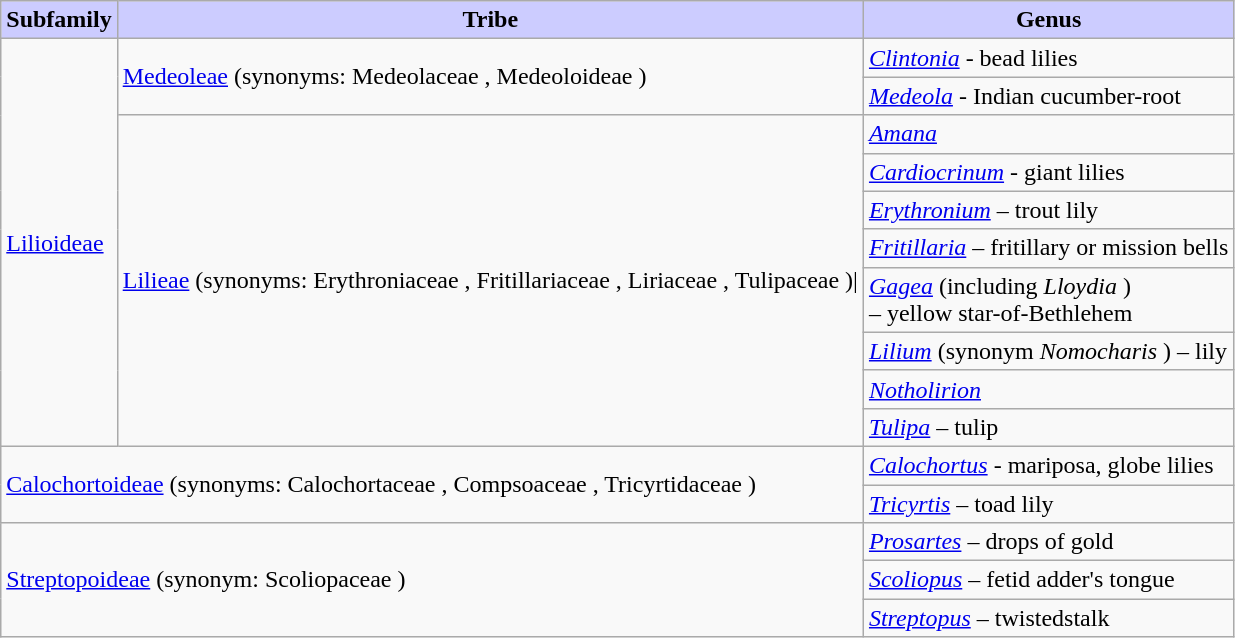<table class="wikitable">
<tr>
<th style="background: #ccf;">Subfamily</th>
<th style="background: #ccf;">Tribe</th>
<th style="background: #ccf;">Genus</th>
</tr>
<tr>
<td rowspan=10><a href='#'>Lilioideae</a> </td>
<td rowspan=2><a href='#'>Medeoleae</a>  (synonyms: Medeolaceae , Medeoloideae )</td>
<td><em><a href='#'>Clintonia</a></em>  - bead lilies</td>
</tr>
<tr>
<td><em><a href='#'>Medeola</a></em>  - Indian cucumber-root</td>
</tr>
<tr>
<td rowspan=8><a href='#'>Lilieae</a>  (synonyms: Erythroniaceae , Fritillariaceae , Liriaceae , Tulipaceae )|</td>
<td><em><a href='#'>Amana</a></em> </td>
</tr>
<tr>
<td><em><a href='#'>Cardiocrinum</a></em>  - giant lilies</td>
</tr>
<tr>
<td><em><a href='#'>Erythronium</a></em>  – trout lily</td>
</tr>
<tr>
<td><em><a href='#'>Fritillaria</a></em>  – fritillary or mission bells</td>
</tr>
<tr>
<td><em><a href='#'>Gagea</a></em>  (including <em>Lloydia</em> )<br> – yellow star-of-Bethlehem</td>
</tr>
<tr>
<td><em><a href='#'>Lilium</a></em>  (synonym <em>Nomocharis</em> ) – lily</td>
</tr>
<tr>
<td><em><a href='#'>Notholirion</a></em> </td>
</tr>
<tr>
<td><em><a href='#'>Tulipa</a></em>  – tulip</td>
</tr>
<tr>
<td rowspan=2 colspan=2><a href='#'>Calochortoideae</a>  (synonyms: Calochortaceae , Compsoaceae , Tricyrtidaceae )</td>
<td><em><a href='#'>Calochortus</a></em>   - mariposa, globe lilies</td>
</tr>
<tr>
<td><em><a href='#'>Tricyrtis</a></em>  – toad lily</td>
</tr>
<tr>
<td rowspan=3 colspan=2><a href='#'>Streptopoideae</a> (synonym: Scoliopaceae )</td>
<td><em><a href='#'>Prosartes</a></em>  – drops of gold</td>
</tr>
<tr>
<td><em><a href='#'>Scoliopus</a></em>  – fetid adder's tongue</td>
</tr>
<tr>
<td><em><a href='#'>Streptopus</a></em>  – twistedstalk</td>
</tr>
</table>
